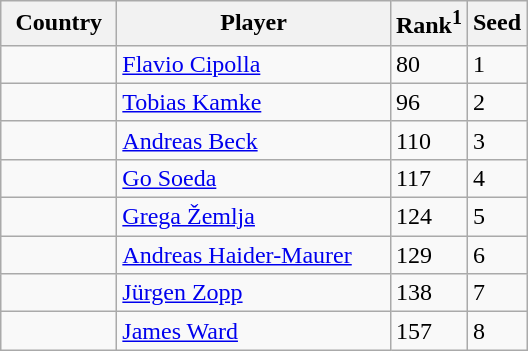<table class="sortable wikitable">
<tr>
<th width="70">Country</th>
<th width="175">Player</th>
<th>Rank<sup>1</sup></th>
<th>Seed</th>
</tr>
<tr>
<td></td>
<td><a href='#'>Flavio Cipolla</a></td>
<td>80</td>
<td>1</td>
</tr>
<tr>
<td></td>
<td><a href='#'>Tobias Kamke</a></td>
<td>96</td>
<td>2</td>
</tr>
<tr>
<td></td>
<td><a href='#'>Andreas Beck</a></td>
<td>110</td>
<td>3</td>
</tr>
<tr>
<td></td>
<td><a href='#'>Go Soeda</a></td>
<td>117</td>
<td>4</td>
</tr>
<tr>
<td></td>
<td><a href='#'>Grega Žemlja</a></td>
<td>124</td>
<td>5</td>
</tr>
<tr>
<td></td>
<td><a href='#'>Andreas Haider-Maurer</a></td>
<td>129</td>
<td>6</td>
</tr>
<tr>
<td></td>
<td><a href='#'>Jürgen Zopp</a></td>
<td>138</td>
<td>7</td>
</tr>
<tr>
<td></td>
<td><a href='#'>James Ward</a></td>
<td>157</td>
<td>8</td>
</tr>
</table>
